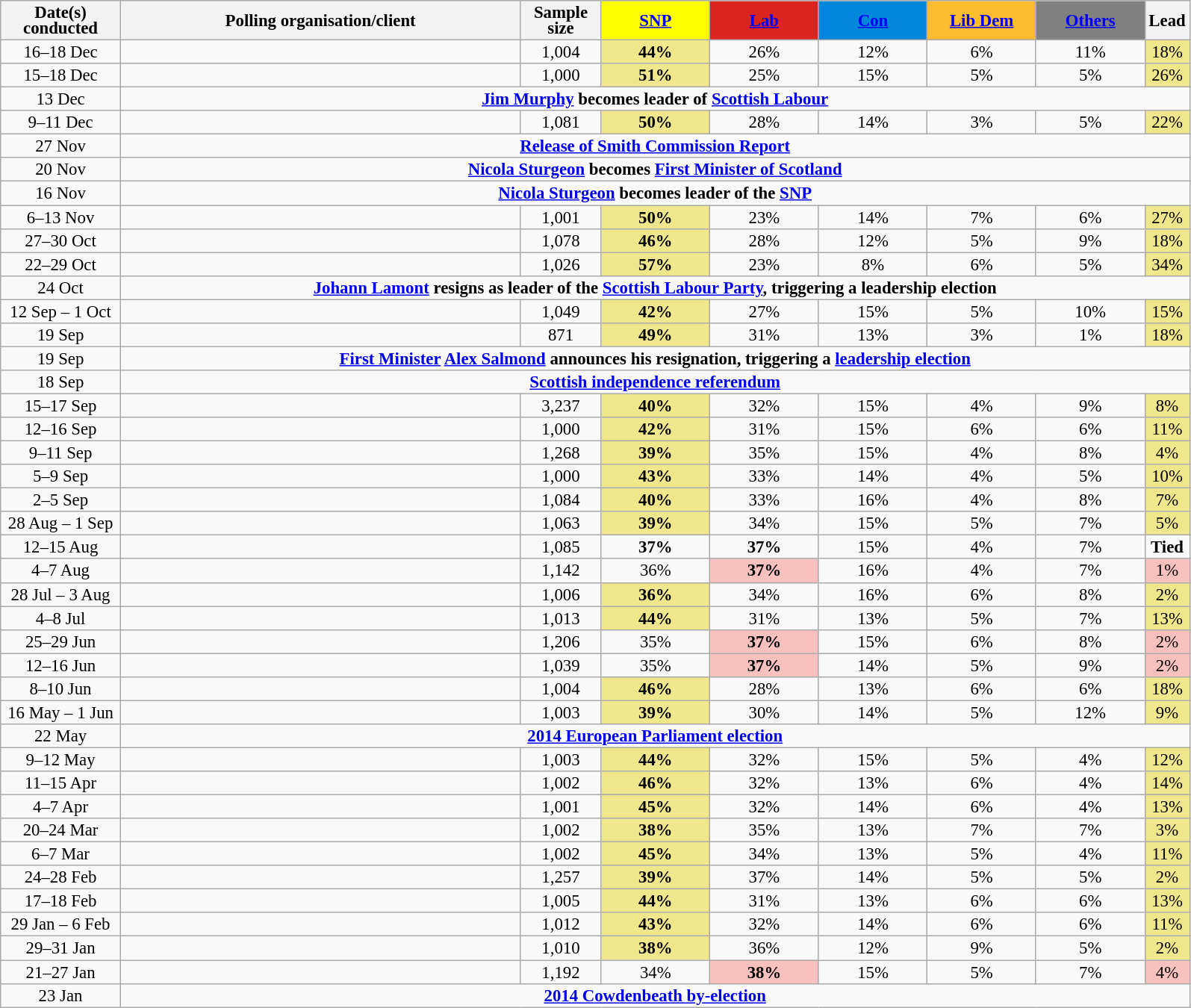<table class="wikitable sortable collapsible collapsed" style="text-align:center;font-size:95%;line-height:14px">
<tr>
<th ! style="width:100px;">Date(s)<br>conducted</th>
<th style="width:350px;">Polling organisation/client</th>
<th class="unsortable" style="width:65px;">Sample size</th>
<th class="unsortable"  style="background:#FFFF00; width:90px;"><a href='#'><span>SNP</span></a></th>
<th class="unsortable"  style="background:#dc241f; width:90px;"><a href='#'><span>Lab</span></a></th>
<th class="unsortable"  style="background:#0087dc; width:90px;"><a href='#'><span>Con</span></a></th>
<th class="unsortable"  style="background:#fdbb30; width:90px;"><a href='#'><span>Lib Dem</span></a></th>
<th class="unsortable"  style="background:gray; width:90px;"><a href='#'><span>Others</span></a></th>
<th class="unsortable" style="width:20px;">Lead</th>
</tr>
<tr>
<td data-sort-value="2014-12-18">16–18 Dec</td>
<td></td>
<td>1,004</td>
<td style="background:#F0E68C"><strong>44%</strong></td>
<td>26%</td>
<td>12%</td>
<td>6%</td>
<td>11%</td>
<td style="background:#F0E68C">18%</td>
</tr>
<tr>
<td data-sort-value="2014-12-18">15–18 Dec</td>
<td></td>
<td>1,000</td>
<td style="background:#F0E68C"><strong>51%</strong></td>
<td>25%</td>
<td>15%</td>
<td>5%</td>
<td>5%</td>
<td style="background:#F0E68C">26%</td>
</tr>
<tr>
<td data-sort-value="2014-12-13">13 Dec</td>
<td colspan="10"><strong><a href='#'>Jim Murphy</a> becomes leader of <a href='#'>Scottish Labour</a></strong></td>
</tr>
<tr>
<td data-sort-value="2014-11-11">9–11 Dec</td>
<td></td>
<td>1,081</td>
<td style="background:#F0E68C"><strong>50%</strong></td>
<td>28%</td>
<td>14%</td>
<td>3%</td>
<td>5%</td>
<td style="background:#F0E68C">22%</td>
</tr>
<tr>
<td data-sort-value="2014-11-27">27 Nov</td>
<td colspan="10"><strong><a href='#'>Release of Smith Commission Report</a></strong></td>
</tr>
<tr>
<td data-sort-value="2014-11-19">20 Nov</td>
<td colspan="10"><strong><a href='#'>Nicola Sturgeon</a> becomes <a href='#'>First Minister of Scotland</a></strong></td>
</tr>
<tr>
<td data-sort-value="2014-11-16">16 Nov</td>
<td colspan="10"><strong><a href='#'>Nicola Sturgeon</a> becomes leader of the <a href='#'>SNP</a></strong></td>
</tr>
<tr>
<td data-sort-value="2014-11-13">6–13 Nov</td>
<td></td>
<td>1,001</td>
<td style="background:#F0E68C"><strong>50%</strong></td>
<td>23%</td>
<td>14%</td>
<td>7%</td>
<td>6%</td>
<td style="background:#F0E68C">27%</td>
</tr>
<tr>
<td data-sort-value="2014-10-30">27–30 Oct</td>
<td></td>
<td>1,078</td>
<td style="background:#F0E68C"><strong>46%</strong></td>
<td>28%</td>
<td>12%</td>
<td>5%</td>
<td>9%</td>
<td style="background:#F0E68C">18%</td>
</tr>
<tr>
<td data-sort-value="2014-10-29">22–29 Oct</td>
<td></td>
<td>1,026</td>
<td style="background:#F0E68C"><strong>57%</strong></td>
<td>23%</td>
<td>8%</td>
<td>6%</td>
<td>5%</td>
<td style="background:#F0E68C">34%</td>
</tr>
<tr>
<td data-sort-value="2014-10-24">24 Oct</td>
<td colspan="10"><strong><a href='#'>Johann Lamont</a> resigns as leader of the <a href='#'>Scottish Labour Party</a>, triggering a leadership election</strong></td>
</tr>
<tr>
<td data-sort-value="2014-10-01">12 Sep – 1 Oct</td>
<td></td>
<td>1,049</td>
<td style="background:#F0E68C"><strong>42%</strong></td>
<td>27%</td>
<td>15%</td>
<td>5%</td>
<td>10%</td>
<td style="background:#F0E68C">15%</td>
</tr>
<tr>
<td data-sort-value="2014-09-19">19 Sep</td>
<td></td>
<td>871</td>
<td style="background:#F0E68C"><strong>49%</strong></td>
<td>31%</td>
<td>13%</td>
<td>3%</td>
<td>1%</td>
<td style="background:#F0E68C">18%</td>
</tr>
<tr>
<td data-sort-value="2014-09-19">19 Sep</td>
<td colspan="10"><strong><a href='#'>First Minister</a> <a href='#'>Alex Salmond</a> announces his resignation, triggering a <a href='#'>leadership election</a></strong></td>
</tr>
<tr>
<td data-sort-value="2014-09-18">18 Sep</td>
<td colspan="10"><strong><a href='#'>Scottish independence referendum</a></strong></td>
</tr>
<tr>
<td data-sort-value="2014-09-17">15–17 Sep</td>
<td></td>
<td>3,237</td>
<td style="background:#F0E68C"><strong>40%</strong></td>
<td>32%</td>
<td>15%</td>
<td>4%</td>
<td>9%</td>
<td style="background:#F0E68C">8%</td>
</tr>
<tr>
<td data-sort-value="2014-09-16">12–16 Sep</td>
<td></td>
<td>1,000</td>
<td style="background:#F0E68C"><strong>42%</strong></td>
<td>31%</td>
<td>15%</td>
<td>6%</td>
<td>6%</td>
<td style="background:#F0E68C">11%</td>
</tr>
<tr>
<td data-sort-value="2014-09-11">9–11 Sep</td>
<td></td>
<td>1,268</td>
<td style="background:#F0E68C"><strong>39%</strong></td>
<td>35%</td>
<td>15%</td>
<td>4%</td>
<td>8%</td>
<td style="background:#F0E68C">4%</td>
</tr>
<tr>
<td data-sort-value="2014-09-09">5–9 Sep</td>
<td></td>
<td>1,000</td>
<td style="background:#F0E68C"><strong>43%</strong></td>
<td>33%</td>
<td>14%</td>
<td>4%</td>
<td>5%</td>
<td style="background:#F0E68C">10%</td>
</tr>
<tr>
<td data-sort-value="2014-09-05">2–5 Sep</td>
<td></td>
<td>1,084</td>
<td style="background:#F0E68C"><strong>40%</strong></td>
<td>33%</td>
<td>16%</td>
<td>4%</td>
<td>8%</td>
<td style="background:#F0E68C">7%</td>
</tr>
<tr>
<td data-sort-value="2014-09-01">28 Aug – 1 Sep</td>
<td></td>
<td>1,063</td>
<td style="background:#F0E68C"><strong>39%</strong></td>
<td>34%</td>
<td>15%</td>
<td>5%</td>
<td>7%</td>
<td style="background:#F0E68C">5%</td>
</tr>
<tr>
<td data-sort-value="2014-08-15">12–15 Aug</td>
<td></td>
<td>1,085</td>
<td><strong>37%</strong></td>
<td><strong>37%</strong></td>
<td>15%</td>
<td>4%</td>
<td>7%</td>
<td><strong>Tied</strong></td>
</tr>
<tr>
<td data-sort-value="2014-08-07">4–7 Aug</td>
<td></td>
<td>1,142</td>
<td>36%</td>
<td style="background:#F8C1BE"><strong>37%</strong></td>
<td>16%</td>
<td>4%</td>
<td>7%</td>
<td style="background:#F8C1BE">1%</td>
</tr>
<tr>
<td data-sort-value="2014-08-03">28 Jul – 3 Aug</td>
<td></td>
<td>1,006</td>
<td style="background:#F0E68C"><strong>36%</strong></td>
<td>34%</td>
<td>16%</td>
<td>6%</td>
<td>8%</td>
<td style="background:#F0E68C">2%</td>
</tr>
<tr>
<td data-sort-value="2014-07-08">4–8 Jul</td>
<td></td>
<td>1,013</td>
<td style="background:#F0E68C"><strong>44%</strong></td>
<td>31%</td>
<td>13%</td>
<td>5%</td>
<td>7%</td>
<td style="background:#F0E68C">13%</td>
</tr>
<tr>
<td data-sort-value="2014-06-29">25–29 Jun</td>
<td></td>
<td>1,206</td>
<td>35%</td>
<td style="background:#F8C1BE"><strong>37%</strong></td>
<td>15%</td>
<td>6%</td>
<td>8%</td>
<td style="background:#F8C1BE">2%</td>
</tr>
<tr>
<td data-sort-value="2014-06-16">12–16 Jun</td>
<td></td>
<td>1,039</td>
<td>35%</td>
<td style="background:#F8C1BE"><strong>37%</strong></td>
<td>14%</td>
<td>5%</td>
<td>9%</td>
<td style="background:#F8C1BE">2%</td>
</tr>
<tr>
<td data-sort-value="2014-06-10">8–10 Jun</td>
<td></td>
<td>1,004</td>
<td style="background:#F0E68C"><strong>46%</strong></td>
<td>28%</td>
<td>13%</td>
<td>6%</td>
<td>6%</td>
<td style="background:#F0E68C">18%</td>
</tr>
<tr>
<td data-sort-value="2014-06-01">16 May – 1 Jun</td>
<td></td>
<td>1,003</td>
<td style="background:#F0E68C"><strong>39%</strong></td>
<td>30%</td>
<td>14%</td>
<td>5%</td>
<td>12%</td>
<td style="background:#F0E68C">9%</td>
</tr>
<tr>
<td data-sort-value="2014-05-22">22 May</td>
<td colspan="8"><strong><a href='#'>2014 European Parliament election</a></strong></td>
</tr>
<tr>
<td data-sort-value="2014-05-12">9–12 May</td>
<td></td>
<td>1,003</td>
<td style="background:#F0E68C"><strong>44%</strong></td>
<td>32%</td>
<td>15%</td>
<td>5%</td>
<td>4%</td>
<td style="background:#F0E68C">12%</td>
</tr>
<tr>
<td data-sort-value="2014-04-15">11–15 Apr</td>
<td></td>
<td>1,002</td>
<td style="background:#F0E68C"><strong>46%</strong></td>
<td>32%</td>
<td>13%</td>
<td>6%</td>
<td>4%</td>
<td style="background:#F0E68C">14%</td>
</tr>
<tr>
<td data-sort-value="2014-04-07">4–7 Apr</td>
<td></td>
<td>1,001</td>
<td style="background:#F0E68C"><strong>45%</strong></td>
<td>32%</td>
<td>14%</td>
<td>6%</td>
<td>4%</td>
<td style="background:#F0E68C">13%</td>
</tr>
<tr>
<td data-sort-value="2014-03-24">20–24 Mar</td>
<td></td>
<td>1,002</td>
<td style="background:#F0E68C"><strong>38%</strong></td>
<td>35%</td>
<td>13%</td>
<td>7%</td>
<td>7%</td>
<td style="background:#F0E68C">3%</td>
</tr>
<tr>
<td data-sort-value="2014-03-07">6–7 Mar</td>
<td></td>
<td>1,002</td>
<td style="background:#F0E68C"><strong>45%</strong></td>
<td>34%</td>
<td>13%</td>
<td>5%</td>
<td>4%</td>
<td style="background:#F0E68C">11%</td>
</tr>
<tr>
<td data-sort-value="2014-02-28">24–28 Feb</td>
<td></td>
<td>1,257</td>
<td style="background:#F0E68C"><strong>39%</strong></td>
<td>37%</td>
<td>14%</td>
<td>5%</td>
<td>5%</td>
<td style="background:#F0E68C">2%</td>
</tr>
<tr>
<td data-sort-value="2014-02-18">17–18 Feb</td>
<td></td>
<td>1,005</td>
<td style="background:#F0E68C"><strong>44%</strong></td>
<td>31%</td>
<td>13%</td>
<td>6%</td>
<td>6%</td>
<td style="background:#F0E68C">13%</td>
</tr>
<tr>
<td data-sort-value="2014-02-06">29 Jan – 6 Feb</td>
<td></td>
<td>1,012</td>
<td style="background:#F0E68C"><strong>43%</strong></td>
<td>32%</td>
<td>14%</td>
<td>6%</td>
<td>6%</td>
<td style="background:#F0E68C">11%</td>
</tr>
<tr>
<td data-sort-value="2014-01-31">29–31 Jan</td>
<td></td>
<td>1,010</td>
<td style="background:#F0E68C"><strong>38%</strong></td>
<td>36%</td>
<td>12%</td>
<td>9%</td>
<td>5%</td>
<td style="background:#F0E68C">2%</td>
</tr>
<tr>
<td data-sort-value="2014-01-27">21–27 Jan</td>
<td></td>
<td>1,192</td>
<td>34%</td>
<td style="background:#F8C1BE"><strong>38%</strong></td>
<td>15%</td>
<td>5%</td>
<td>7%</td>
<td style="background:#F8C1BE">4%</td>
</tr>
<tr>
<td data-sort-value="2014-01-23">23 Jan</td>
<td colspan="9"><strong><a href='#'>2014 Cowdenbeath by-election</a></strong></td>
</tr>
</table>
